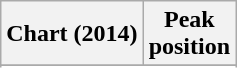<table class="wikitable sortable plainrowheaders">
<tr>
<th scope="col">Chart (2014)</th>
<th scope="col">Peak<br>position</th>
</tr>
<tr>
</tr>
<tr>
</tr>
<tr>
</tr>
<tr>
</tr>
<tr>
</tr>
<tr>
</tr>
<tr>
</tr>
<tr>
</tr>
<tr>
</tr>
<tr>
</tr>
<tr>
</tr>
</table>
